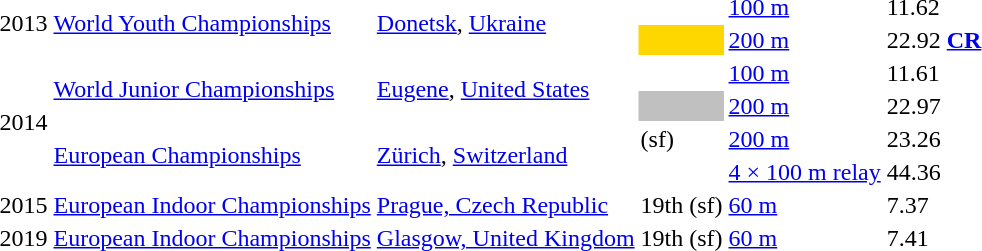<table>
<tr>
<td rowspan=2>2013</td>
<td rowspan=2><a href='#'>World Youth Championships</a></td>
<td rowspan=2><a href='#'>Donetsk</a>, <a href='#'>Ukraine</a></td>
<td></td>
<td><a href='#'>100 m</a></td>
<td>11.62</td>
</tr>
<tr>
<td bgcolor=gold></td>
<td><a href='#'>200 m</a></td>
<td>22.92 <strong><a href='#'>CR</a></strong></td>
</tr>
<tr>
<td rowspan=4>2014</td>
<td rowspan=2><a href='#'>World Junior Championships</a></td>
<td rowspan=2><a href='#'>Eugene</a>, <a href='#'>United States</a></td>
<td></td>
<td><a href='#'>100 m</a></td>
<td>11.61</td>
</tr>
<tr>
<td bgcolor=silver></td>
<td><a href='#'>200 m</a></td>
<td>22.97</td>
</tr>
<tr>
<td rowspan=2><a href='#'>European Championships</a></td>
<td rowspan=2><a href='#'>Zürich</a>, <a href='#'>Switzerland</a></td>
<td> (sf)</td>
<td><a href='#'>200 m</a></td>
<td>23.26</td>
</tr>
<tr>
<td></td>
<td><a href='#'>4 × 100 m relay</a></td>
<td>44.36</td>
</tr>
<tr>
<td>2015</td>
<td><a href='#'>European Indoor Championships</a></td>
<td><a href='#'>Prague, Czech Republic</a></td>
<td>19th (sf)</td>
<td><a href='#'>60 m</a></td>
<td>7.37</td>
</tr>
<tr>
<td>2019</td>
<td><a href='#'>European Indoor Championships</a></td>
<td><a href='#'>Glasgow, United Kingdom</a></td>
<td>19th (sf)</td>
<td><a href='#'>60 m</a></td>
<td>7.41</td>
</tr>
</table>
